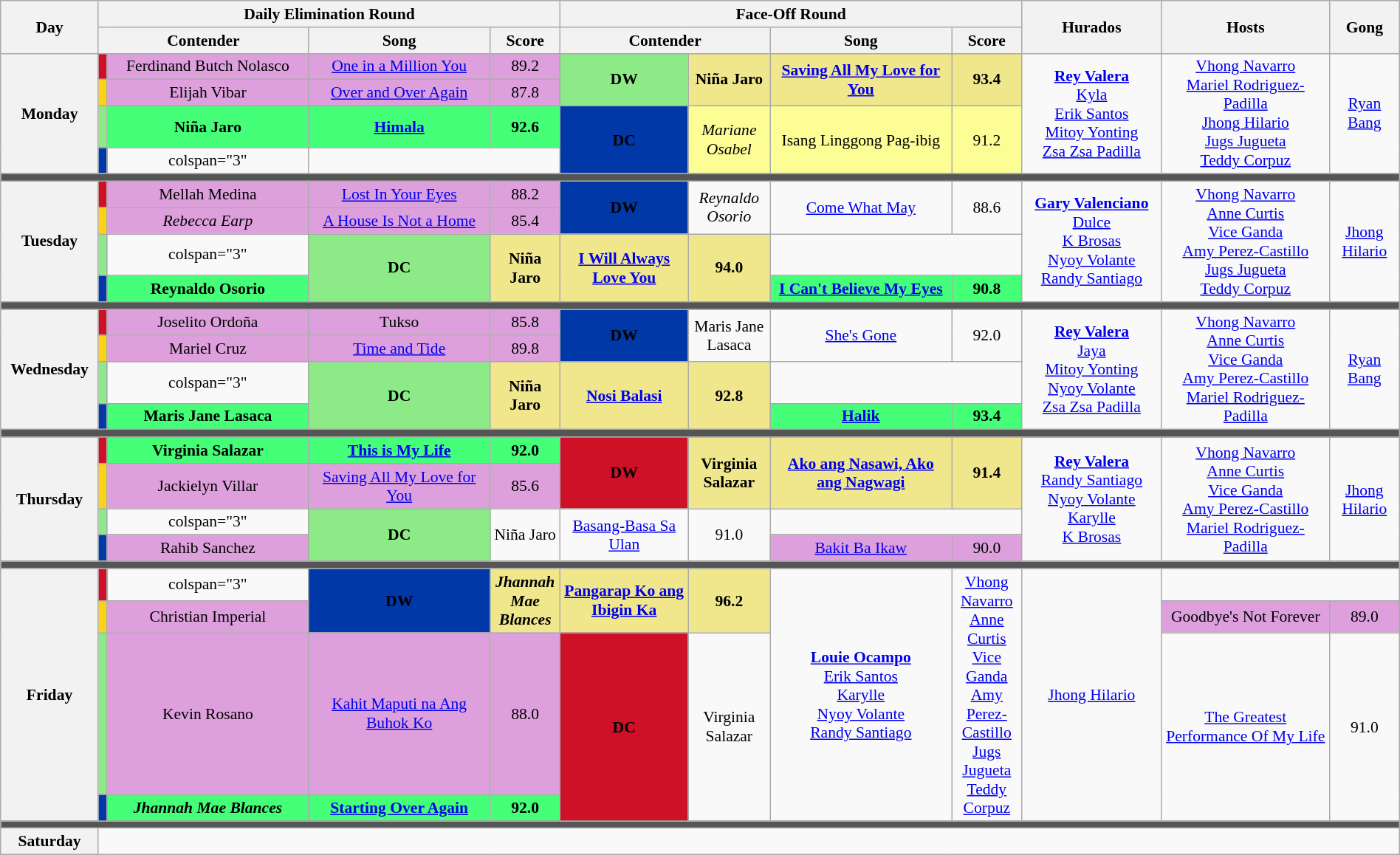<table class="wikitable mw-collapsible mw-collapsed" style="text-align:center; font-size:90%; width:100%;">
<tr>
<th rowspan="2" width="07%">Day</th>
<th colspan="4">Daily Elimination Round</th>
<th colspan="4">Face-Off Round</th>
<th rowspan="2" width="10%">Hurados</th>
<th rowspan="2" width="12%">Hosts</th>
<th rowspan="2" width="05%">Gong</th>
</tr>
<tr>
<th width="15%"  colspan=2>Contender</th>
<th width="13%">Song</th>
<th width="05%">Score</th>
<th width="15%"  colspan=2>Contender</th>
<th width="13%">Song</th>
<th width="05%">Score</th>
</tr>
<tr>
<th rowspan="4">Monday<br><small></small></th>
<th style="background-color:#CE1126;"></th>
<td style="background:Plum;">Ferdinand Butch Nolasco</td>
<td style="background:Plum;"><a href='#'>One in a Million You</a></td>
<td style="background:Plum;">89.2</td>
<th rowspan="2" style="background-color:#8deb87;">DW</th>
<td rowspan="2" style="background:Khaki;"><strong>Niña Jaro</strong></td>
<td rowspan="2" style="background:Khaki;"><strong><a href='#'>Saving All My Love for You</a></strong></td>
<td rowspan="2" style="background:Khaki;"><strong>93.4</strong></td>
<td rowspan="4"><strong><a href='#'>Rey Valera</a></strong><br><a href='#'>Kyla</a><br><a href='#'>Erik Santos</a><br><a href='#'>Mitoy Yonting</a><br><a href='#'>Zsa Zsa Padilla</a></td>
<td rowspan="4"><a href='#'>Vhong Navarro</a><br><a href='#'>Mariel Rodriguez-Padilla</a><br><a href='#'>Jhong Hilario</a><br><a href='#'>Jugs Jugueta</a><br><a href='#'>Teddy Corpuz</a></td>
<td rowspan="4"><a href='#'>Ryan Bang</a></td>
</tr>
<tr>
<th style="background-color:#FCD116;"></th>
<td style="background:Plum;">Elijah Vibar</td>
<td style="background:Plum;"><a href='#'>Over and Over Again</a></td>
<td style="background:Plum;">87.8</td>
</tr>
<tr>
<th style="background-color:#8deb87;"></th>
<td style="background:#44ff77;"><strong>Niña Jaro</strong></td>
<td style="background:#44ff77;"><strong><a href='#'>Himala</a></strong></td>
<td style="background:#44ff77;"><strong>92.6</strong></td>
<th rowspan="2" style="background-color:#0038A8;">DC</th>
<td rowspan="2" style="background-color:#FDFD96;"><em>Mariane Osabel</em></td>
<td rowspan="2" style="background-color:#FDFD96;">Isang Linggong Pag-ibig</td>
<td rowspan="2" style="background-color:#FDFD96;">91.2</td>
</tr>
<tr>
<th style="background-color:#0038A8;"></th>
<td>colspan="3" </td>
</tr>
<tr>
<th colspan="12" style="background:#555;"></th>
</tr>
<tr>
<th rowspan="4">Tuesday<br><small></small></th>
<th style="background-color:#CE1126;"></th>
<td style="background:Plum;">Mellah Medina</td>
<td style="background:Plum;"><a href='#'>Lost In Your Eyes</a></td>
<td style="background:Plum;">88.2</td>
<th rowspan="2" style="background-color:#0038A8;">DW</th>
<td rowspan="2"><em>Reynaldo Osorio</em></td>
<td rowspan="2"><a href='#'>Come What May</a></td>
<td rowspan="2">88.6</td>
<td rowspan="4"><strong><a href='#'>Gary Valenciano</a></strong><br><a href='#'>Dulce</a><br><a href='#'>K Brosas</a><br><a href='#'>Nyoy Volante</a><br><a href='#'>Randy Santiago</a></td>
<td rowspan="4"><a href='#'>Vhong Navarro</a><br><a href='#'>Anne Curtis</a><br><a href='#'>Vice Ganda</a><br><a href='#'>Amy Perez-Castillo</a><br><a href='#'>Jugs Jugueta</a><br><a href='#'>Teddy Corpuz</a></td>
<td rowspan="4"><a href='#'>Jhong Hilario</a></td>
</tr>
<tr>
<th style="background-color:#FCD116;"></th>
<td style="background:Plum;"><em>Rebecca Earp</em></td>
<td style="background:Plum;"><a href='#'>A House Is Not a Home</a></td>
<td style="background:Plum;">85.4</td>
</tr>
<tr>
<th style="background-color:#8deb87;"></th>
<td>colspan="3" </td>
<th rowspan="2" style="background-color:#8deb87;">DC</th>
<td rowspan="2" style="background:Khaki;"><strong>Niña Jaro</strong></td>
<td rowspan="2" style="background:Khaki;"><strong><a href='#'>I Will Always Love You</a></strong></td>
<td rowspan="2" style="background:Khaki;"><strong>94.0</strong></td>
</tr>
<tr>
<th style="background-color:#0038A8;"></th>
<td style="background:#44ff77;"><strong>Reynaldo Osorio</strong></td>
<td style="background:#44ff77;"><strong><a href='#'>I Can't Believe My Eyes</a></strong></td>
<td style="background:#44ff77;"><strong>90.8</strong></td>
</tr>
<tr>
<th colspan="12" style="background:#555;"></th>
</tr>
<tr>
<th rowspan="4">Wednesday<br><small></small></th>
<th style="background-color:#CE1126;"></th>
<td style="background:Plum;">Joselito Ordoña</td>
<td style="background:Plum;">Tukso</td>
<td style="background:Plum;">85.8</td>
<th rowspan="2" style="background-color:#0038A8;">DW</th>
<td rowspan="2">Maris Jane Lasaca</td>
<td rowspan="2"><a href='#'>She's Gone</a></td>
<td rowspan="2">92.0</td>
<td rowspan="4"><strong><a href='#'>Rey Valera</a></strong><br><a href='#'>Jaya</a><br><a href='#'>Mitoy Yonting</a><br><a href='#'>Nyoy Volante</a><br><a href='#'>Zsa Zsa Padilla</a></td>
<td rowspan="4"><a href='#'>Vhong Navarro</a><br><a href='#'>Anne Curtis</a><br><a href='#'>Vice Ganda</a><br><a href='#'>Amy Perez-Castillo</a><br><a href='#'>Mariel Rodriguez-Padilla</a></td>
<td rowspan="4"><a href='#'>Ryan Bang</a></td>
</tr>
<tr>
<th style="background-color:#FCD116;"></th>
<td style="background:Plum;">Mariel Cruz</td>
<td style="background:Plum;"><a href='#'>Time and Tide</a></td>
<td style="background:Plum;">89.8</td>
</tr>
<tr>
<th style="background-color:#8deb87;"></th>
<td>colspan="3" </td>
<th rowspan="2" style="background-color:#8deb87;">DC</th>
<td rowspan="2" style="background:Khaki;"><strong>Niña Jaro</strong></td>
<td rowspan="2" style="background:Khaki;"><strong><a href='#'>Nosi Balasi</a></strong></td>
<td rowspan="2" style="background:Khaki;"><strong>92.8</strong></td>
</tr>
<tr>
<th style="background-color:#0038A8;"></th>
<td style="background:#44ff77;"><strong>Maris Jane Lasaca</strong></td>
<td style="background:#44ff77;"><strong><a href='#'>Halik</a></strong></td>
<td style="background:#44ff77;"><strong>93.4</strong></td>
</tr>
<tr>
<th colspan="12" style="background:#555;"></th>
</tr>
<tr>
<th rowspan="4">Thursday<br><small></small></th>
<th style="background-color:#CE1126;"></th>
<td style="background:#44ff77;"><strong>Virginia Salazar</strong></td>
<td style="background:#44ff77;"><strong><a href='#'>This is My Life</a></strong></td>
<td style="background:#44ff77;"><strong>92.0</strong></td>
<th rowspan="2" style="background-color:#CE1126;">DW</th>
<td rowspan="2" style="background:Khaki;"><strong>Virginia Salazar</strong></td>
<td rowspan="2" style="background:Khaki;"><strong><a href='#'>Ako ang Nasawi, Ako ang Nagwagi</a></strong></td>
<td rowspan="2" style="background:Khaki;"><strong>91.4</strong></td>
<td rowspan="4"><strong><a href='#'>Rey Valera</a></strong><br><a href='#'>Randy Santiago</a><br><a href='#'>Nyoy Volante</a><br><a href='#'>Karylle</a><br><a href='#'>K Brosas</a></td>
<td rowspan="4"><a href='#'>Vhong Navarro</a><br><a href='#'>Anne Curtis</a><br><a href='#'>Vice Ganda</a><br><a href='#'>Amy Perez-Castillo</a><br><a href='#'>Mariel Rodriguez-Padilla</a></td>
<td rowspan="4"><a href='#'>Jhong Hilario</a></td>
</tr>
<tr>
<th style="background-color:#FCD116;"></th>
<td style="background:Plum;">Jackielyn Villar</td>
<td style="background:Plum;"><a href='#'>Saving All My Love for You</a></td>
<td style="background:Plum;">85.6</td>
</tr>
<tr>
<th style="background-color:#8deb87;"></th>
<td>colspan="3" </td>
<th rowspan="2" style="background-color:#8deb87;">DC</th>
<td rowspan="2">Niña Jaro</td>
<td rowspan="2"><a href='#'>Basang-Basa Sa Ulan</a></td>
<td rowspan="2">91.0</td>
</tr>
<tr>
<th style="background-color:#0038A8;"></th>
<td style="background:Plum;">Rahib Sanchez</td>
<td style="background:Plum;"><a href='#'>Bakit Ba Ikaw</a></td>
<td style="background:Plum;">90.0</td>
</tr>
<tr>
<th colspan="12" style="background:#555;"></th>
</tr>
<tr>
<th rowspan="4">Friday<br><small></small></th>
<th style="background-color:#CE1126;"></th>
<td>colspan="3" </td>
<th rowspan="2" style="background-color:#0038A8;">DW</th>
<td rowspan="2" style="background:Khaki;"><strong><em>Jhannah Mae Blances</em></strong></td>
<td rowspan="2" style="background:Khaki;"><strong><a href='#'>Pangarap Ko ang Ibigin Ka</a></strong></td>
<td rowspan="2" style="background:Khaki;"><strong>96.2</strong></td>
<td rowspan="4"><strong><a href='#'>Louie Ocampo</a></strong><br><a href='#'>Erik Santos</a><br><a href='#'>Karylle</a><br><a href='#'>Nyoy Volante</a><br><a href='#'>Randy Santiago</a></td>
<td rowspan="4"><a href='#'>Vhong Navarro</a><br><a href='#'>Anne Curtis</a><br><a href='#'>Vice Ganda</a><br><a href='#'>Amy Perez-Castillo</a><br><a href='#'>Jugs Jugueta</a><br><a href='#'>Teddy Corpuz</a></td>
<td rowspan="4"><a href='#'>Jhong Hilario</a></td>
</tr>
<tr>
<th style="background-color:#FCD116;"></th>
<td style="background:Plum;">Christian Imperial</td>
<td style="background:Plum;">Goodbye's Not Forever</td>
<td style="background:Plum;">89.0</td>
</tr>
<tr>
<th style="background-color:#8deb87;"></th>
<td style="background:Plum;">Kevin Rosano</td>
<td style="background:Plum;"><a href='#'>Kahit Maputi na Ang Buhok Ko</a></td>
<td style="background:Plum;">88.0</td>
<th rowspan="2" style="background-color:#CE1126;">DC</th>
<td rowspan="2">Virginia Salazar</td>
<td rowspan="2"><a href='#'>The Greatest Performance Of My Life</a></td>
<td rowspan="2">91.0</td>
</tr>
<tr>
<th style="background-color:#0038A8;"></th>
<td style="background:#44ff77;"><strong><em>Jhannah Mae Blances</em></strong></td>
<td style="background:#44ff77;"><strong><a href='#'>Starting Over Again</a></strong></td>
<td style="background:#44ff77;"><strong>92.0</strong></td>
</tr>
<tr>
<th colspan="12" style="background:#555;"></th>
</tr>
<tr>
<th>Saturday<br><small></small></th>
<td colspan="11"></td>
</tr>
</table>
